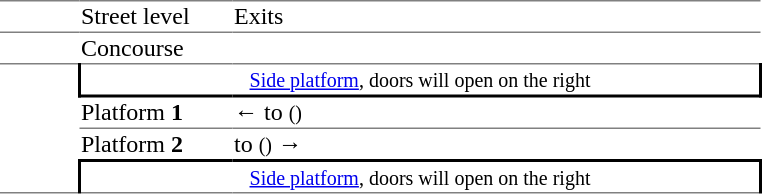<table style="border-collapse:collapse">
<tr style="border-top:1px solid gray">
<td style="width:50px"><strong></strong></td>
<td style="width:100px">Street level</td>
<td style="width:350px">Exits</td>
</tr>
<tr style="border-top:1px solid gray">
<td><strong></strong></td>
<td>Concourse</td>
<td></td>
</tr>
<tr style="border-top:1px solid gray">
<td rowspan=4 style="width:50px;border-bottom:1px solid gray"><strong></strong></td>
<td colspan=2 style="border-right:solid 2px black;border-left:solid 2px black;border-bottom:solid 2px black;text-align:center"><small><a href='#'>Side platform</a>, doors will open on the right</small></td>
</tr>
<tr>
<td style="width:100px">Platform <strong>1</strong></td>
<td style="width:350px">←  to  <small>()</small></td>
</tr>
<tr style="border-top:1px solid gray">
<td>Platform <strong>2</strong></td>
<td>  to  <small>()</small> →</td>
</tr>
<tr>
<td colspan=2 style="border-right:solid 2px black;border-left:solid 2px black;border-top:solid 2px black;text-align:center;border-bottom:1px solid gray"><small><a href='#'>Side platform</a>, doors will open on the right</small></td>
</tr>
</table>
